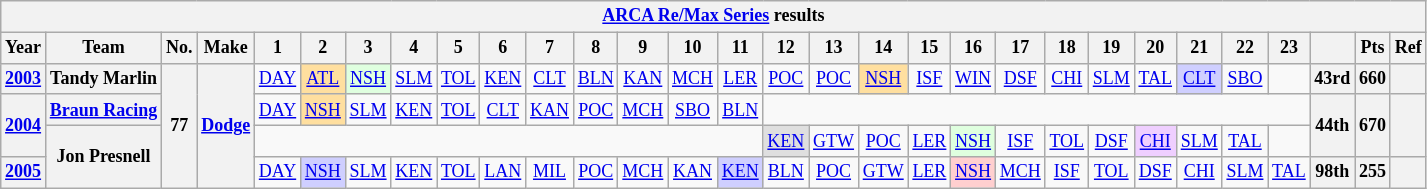<table class="wikitable" style="text-align:center; font-size:75%">
<tr>
<th colspan="34"><a href='#'>ARCA Re/Max Series</a> results</th>
</tr>
<tr>
<th>Year</th>
<th>Team</th>
<th>No.</th>
<th>Make</th>
<th>1</th>
<th>2</th>
<th>3</th>
<th>4</th>
<th>5</th>
<th>6</th>
<th>7</th>
<th>8</th>
<th>9</th>
<th>10</th>
<th>11</th>
<th>12</th>
<th>13</th>
<th>14</th>
<th>15</th>
<th>16</th>
<th>17</th>
<th>18</th>
<th>19</th>
<th>20</th>
<th>21</th>
<th>22</th>
<th>23</th>
<th></th>
<th>Pts</th>
<th>Ref</th>
</tr>
<tr>
<th><a href='#'>2003</a></th>
<th>Tandy Marlin</th>
<th rowspan=4>77</th>
<th rowspan=4><a href='#'>Dodge</a></th>
<td><a href='#'>DAY</a></td>
<td style="background:#FFDF9F;"><a href='#'>ATL</a><br></td>
<td style="background:#DFFFDF;"><a href='#'>NSH</a><br></td>
<td><a href='#'>SLM</a></td>
<td><a href='#'>TOL</a></td>
<td><a href='#'>KEN</a></td>
<td><a href='#'>CLT</a></td>
<td><a href='#'>BLN</a></td>
<td><a href='#'>KAN</a></td>
<td><a href='#'>MCH</a></td>
<td><a href='#'>LER</a></td>
<td><a href='#'>POC</a></td>
<td><a href='#'>POC</a></td>
<td style="background:#FFDF9F;"><a href='#'>NSH</a><br></td>
<td><a href='#'>ISF</a></td>
<td><a href='#'>WIN</a></td>
<td><a href='#'>DSF</a></td>
<td><a href='#'>CHI</a></td>
<td><a href='#'>SLM</a></td>
<td><a href='#'>TAL</a></td>
<td style="background:#CFCFFF;"><a href='#'>CLT</a><br></td>
<td><a href='#'>SBO</a></td>
<td></td>
<th>43rd</th>
<th>660</th>
<th></th>
</tr>
<tr>
<th rowspan=2><a href='#'>2004</a></th>
<th><a href='#'>Braun Racing</a></th>
<td><a href='#'>DAY</a></td>
<td style="background:#FFDF9F;"><a href='#'>NSH</a><br></td>
<td><a href='#'>SLM</a></td>
<td><a href='#'>KEN</a></td>
<td><a href='#'>TOL</a></td>
<td><a href='#'>CLT</a></td>
<td><a href='#'>KAN</a></td>
<td><a href='#'>POC</a></td>
<td><a href='#'>MCH</a></td>
<td><a href='#'>SBO</a></td>
<td><a href='#'>BLN</a></td>
<td colspan=12></td>
<th rowspan=2>44th</th>
<th rowspan=2>670</th>
<th rowspan=2></th>
</tr>
<tr>
<th rowspan=2>Jon Presnell</th>
<td colspan=11></td>
<td style="background:#DFDFDF;"><a href='#'>KEN</a><br></td>
<td><a href='#'>GTW</a></td>
<td><a href='#'>POC</a></td>
<td><a href='#'>LER</a></td>
<td style="background:#DFFFDF;"><a href='#'>NSH</a><br></td>
<td><a href='#'>ISF</a></td>
<td><a href='#'>TOL</a></td>
<td><a href='#'>DSF</a></td>
<td style="background:#EFCFFF;"><a href='#'>CHI</a><br></td>
<td><a href='#'>SLM</a></td>
<td><a href='#'>TAL</a></td>
<td></td>
</tr>
<tr>
<th><a href='#'>2005</a></th>
<td><a href='#'>DAY</a></td>
<td style="background:#CFCFFF;"><a href='#'>NSH</a><br></td>
<td><a href='#'>SLM</a></td>
<td><a href='#'>KEN</a></td>
<td><a href='#'>TOL</a></td>
<td><a href='#'>LAN</a></td>
<td><a href='#'>MIL</a></td>
<td><a href='#'>POC</a></td>
<td><a href='#'>MCH</a></td>
<td><a href='#'>KAN</a></td>
<td style="background:#CFCFFF;"><a href='#'>KEN</a><br></td>
<td><a href='#'>BLN</a></td>
<td><a href='#'>POC</a></td>
<td><a href='#'>GTW</a></td>
<td><a href='#'>LER</a></td>
<td style="background:#FFCFCF;"><a href='#'>NSH</a><br></td>
<td><a href='#'>MCH</a></td>
<td><a href='#'>ISF</a></td>
<td><a href='#'>TOL</a></td>
<td><a href='#'>DSF</a></td>
<td><a href='#'>CHI</a></td>
<td><a href='#'>SLM</a></td>
<td><a href='#'>TAL</a></td>
<th>98th</th>
<th>255</th>
<th></th>
</tr>
</table>
